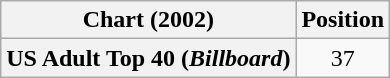<table class="wikitable plainrowheaders" style="text-align:center">
<tr>
<th>Chart (2002)</th>
<th>Position</th>
</tr>
<tr>
<th scope="row">US Adult Top 40 (<em>Billboard</em>)</th>
<td>37</td>
</tr>
</table>
